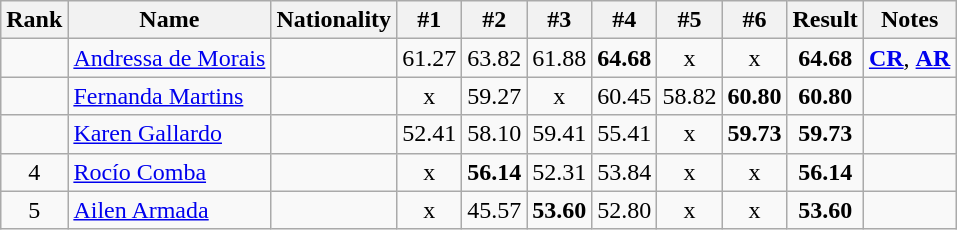<table class="wikitable sortable" style="text-align:center;font-size=95%">
<tr>
<th>Rank</th>
<th>Name</th>
<th>Nationality</th>
<th>#1</th>
<th>#2</th>
<th>#3</th>
<th>#4</th>
<th>#5</th>
<th>#6</th>
<th>Result</th>
<th>Notes</th>
</tr>
<tr>
<td></td>
<td align=left><a href='#'>Andressa de Morais</a></td>
<td align=left></td>
<td>61.27</td>
<td>63.82</td>
<td>61.88</td>
<td><strong>64.68</strong></td>
<td>x</td>
<td>x</td>
<td><strong>64.68</strong></td>
<td><strong><a href='#'>CR</a></strong>, <strong><a href='#'>AR</a></strong></td>
</tr>
<tr>
<td></td>
<td align=left><a href='#'>Fernanda Martins</a></td>
<td align=left></td>
<td>x</td>
<td>59.27</td>
<td>x</td>
<td>60.45</td>
<td>58.82</td>
<td><strong>60.80</strong></td>
<td><strong>60.80</strong></td>
<td></td>
</tr>
<tr>
<td></td>
<td align=left><a href='#'>Karen Gallardo</a></td>
<td align=left></td>
<td>52.41</td>
<td>58.10</td>
<td>59.41</td>
<td>55.41</td>
<td>x</td>
<td><strong>59.73</strong></td>
<td><strong>59.73</strong></td>
<td></td>
</tr>
<tr>
<td>4</td>
<td align=left><a href='#'>Rocío Comba</a></td>
<td align=left></td>
<td>x</td>
<td><strong>56.14</strong></td>
<td>52.31</td>
<td>53.84</td>
<td>x</td>
<td>x</td>
<td><strong>56.14</strong></td>
<td></td>
</tr>
<tr>
<td>5</td>
<td align=left><a href='#'>Ailen Armada</a></td>
<td align=left></td>
<td>x</td>
<td>45.57</td>
<td><strong>53.60</strong></td>
<td>52.80</td>
<td>x</td>
<td>x</td>
<td><strong>53.60</strong></td>
<td></td>
</tr>
</table>
